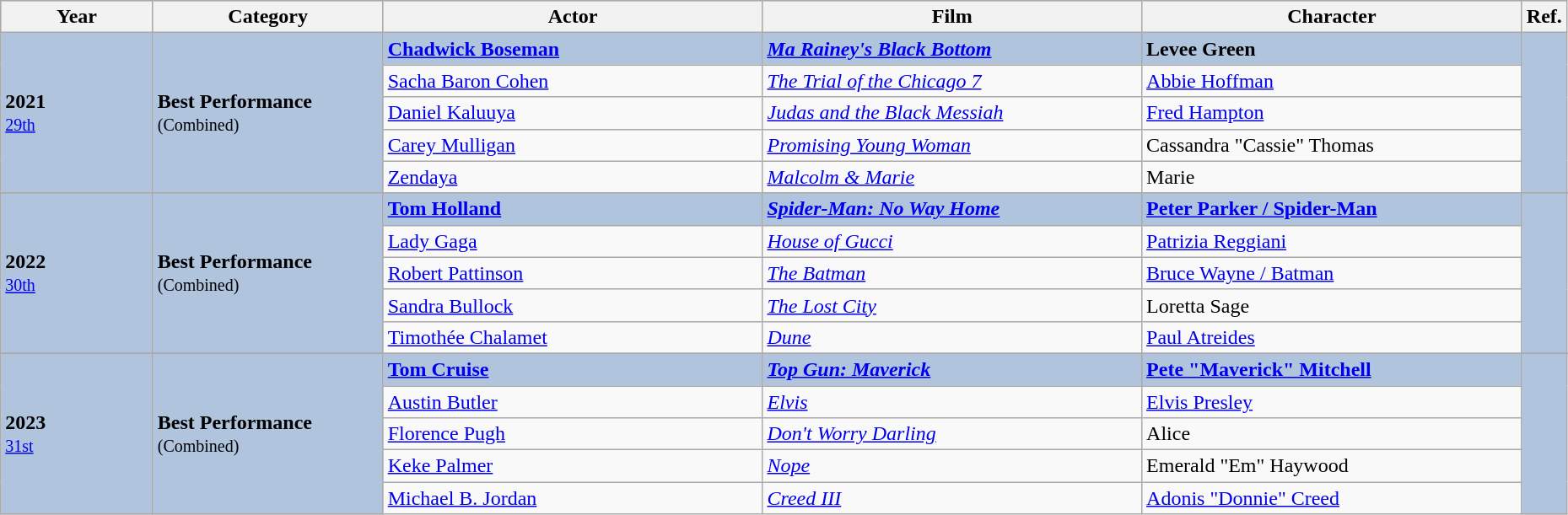<table class="wikitable" style="width:98%">
<tr style="background:#bebebe;">
<th style="width:10%;">Year</th>
<th style="width:15%;">Category</th>
<th style="width:25%;">Actor</th>
<th style="width:25%;">Film</th>
<th style="width:25%;">Character</th>
<th style="width:25%;">Ref.</th>
</tr>
<tr style="background:#B0C4DE;">
<td rowspan="5"><strong>2021</strong><br><small><a href='#'>29th</a></small><small></small></td>
<td rowspan="5"><strong>Best Performance</strong><br><small>(Combined)</small><small></small></td>
<td><strong><a href='#'>Chadwick Boseman</a></strong></td>
<td><strong><em><a href='#'>Ma Rainey's Black Bottom</a></em></strong></td>
<td><strong>Levee Green</strong></td>
<td rowspan="5" align="center"></td>
</tr>
<tr>
<td><a href='#'>Sacha Baron Cohen</a></td>
<td><em><a href='#'>The Trial of the Chicago 7</a></em></td>
<td><a href='#'>Abbie Hoffman</a></td>
</tr>
<tr>
<td><a href='#'>Daniel Kaluuya</a></td>
<td><em><a href='#'>Judas and the Black Messiah</a></em></td>
<td><a href='#'>Fred Hampton</a></td>
</tr>
<tr>
<td><a href='#'>Carey Mulligan</a></td>
<td><em><a href='#'>Promising Young Woman</a></em></td>
<td>Cassandra "Cassie" Thomas</td>
</tr>
<tr>
<td><a href='#'>Zendaya</a></td>
<td><em><a href='#'>Malcolm & Marie</a></em></td>
<td>Marie</td>
</tr>
<tr>
</tr>
<tr style="background:#B0C4DE;">
<td rowspan="5"><strong>2022</strong><br><small><a href='#'>30th</a></small><small></small></td>
<td rowspan="5"><strong>Best Performance</strong><br><small>(Combined)</small><small></small></td>
<td><strong><a href='#'>Tom Holland</a></strong></td>
<td><strong><em><a href='#'>Spider-Man: No Way Home</a></em></strong></td>
<td><strong><a href='#'>Peter Parker / Spider-Man</a></strong></td>
<td rowspan="5" align="center"></td>
</tr>
<tr>
<td><a href='#'>Lady Gaga</a></td>
<td><em><a href='#'>House of Gucci</a></em></td>
<td><a href='#'>Patrizia Reggiani</a></td>
</tr>
<tr>
<td><a href='#'>Robert Pattinson</a></td>
<td><em><a href='#'>The Batman</a></em></td>
<td><a href='#'>Bruce Wayne / Batman</a></td>
</tr>
<tr>
<td><a href='#'>Sandra Bullock</a></td>
<td><em><a href='#'>The Lost City</a></em></td>
<td>Loretta Sage</td>
</tr>
<tr>
<td><a href='#'>Timothée Chalamet</a></td>
<td><em><a href='#'>Dune</a></em></td>
<td><a href='#'>Paul Atreides</a></td>
</tr>
<tr>
</tr>
<tr style="background:#B0C4DE;">
<td rowspan="6"><strong>2023</strong><br><small><a href='#'>31st</a></small><small></small></td>
<td rowspan="6"><strong>Best Performance</strong><br><small>(Combined)</small><small></small></td>
<td><strong><a href='#'>Tom Cruise</a></strong></td>
<td><strong><em><a href='#'>Top Gun: Maverick</a></em></strong></td>
<td><strong><a href='#'>Pete "Maverick" Mitchell</a></strong></td>
<td rowspan="6" align="center"></td>
</tr>
<tr>
<td><a href='#'>Austin Butler</a></td>
<td><em><a href='#'>Elvis</a></em></td>
<td><a href='#'>Elvis Presley</a></td>
</tr>
<tr>
<td><a href='#'>Florence Pugh</a></td>
<td><em><a href='#'>Don't Worry Darling</a></em></td>
<td>Alice</td>
</tr>
<tr>
<td><a href='#'>Keke Palmer</a></td>
<td><em><a href='#'>Nope</a></em></td>
<td>Emerald "Em" Haywood</td>
</tr>
<tr>
<td><a href='#'>Michael B. Jordan</a></td>
<td><em><a href='#'>Creed III</a></em></td>
<td><a href='#'>Adonis "Donnie" Creed</a></td>
</tr>
</table>
